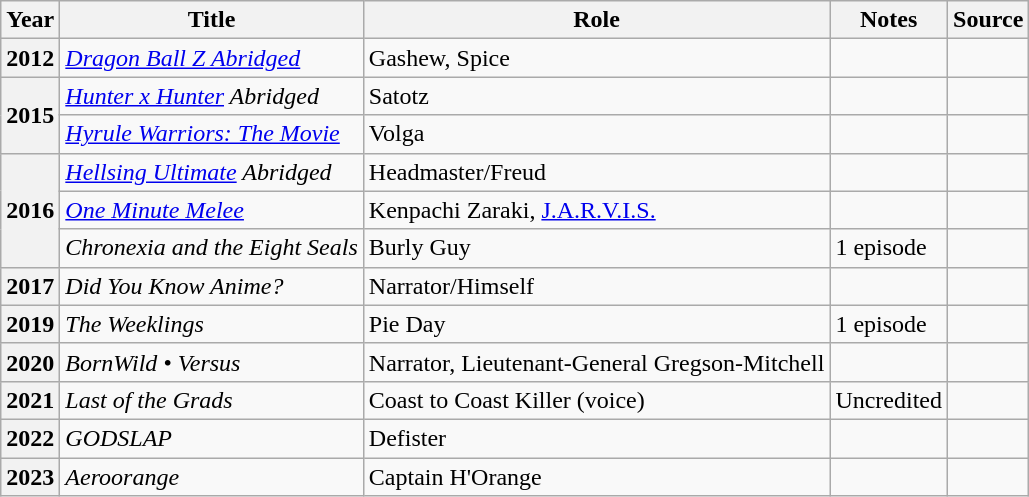<table class="wikitable sortable plainrowheaders">
<tr>
<th scope="col">Year</th>
<th scope="col">Title</th>
<th scope="col">Role</th>
<th scope="col" class="unsortable">Notes</th>
<th scope="col" class="unsortable">Source</th>
</tr>
<tr>
<th scope="row">2012</th>
<td><em><a href='#'>Dragon Ball Z Abridged</a></em></td>
<td>Gashew, Spice</td>
<td></td>
<td></td>
</tr>
<tr>
<th scope="row" rowspan=2>2015</th>
<td><em><a href='#'>Hunter x Hunter</a> Abridged</em></td>
<td>Satotz</td>
<td></td>
<td></td>
</tr>
<tr>
<td><em><a href='#'>Hyrule Warriors: The Movie</a></em></td>
<td>Volga</td>
<td></td>
<td></td>
</tr>
<tr>
<th scope="row" rowspan=3>2016</th>
<td><em><a href='#'>Hellsing Ultimate</a> Abridged</em></td>
<td>Headmaster/Freud</td>
<td></td>
<td></td>
</tr>
<tr>
<td><em><a href='#'>One Minute Melee</a></em></td>
<td>Kenpachi Zaraki, <a href='#'>J.A.R.V.I.S.</a></td>
<td></td>
<td></td>
</tr>
<tr>
<td><em>Chronexia and the Eight Seals</em></td>
<td>Burly Guy</td>
<td>1 episode</td>
<td></td>
</tr>
<tr>
<th scope="row">2017</th>
<td><em>Did You Know Anime?</em></td>
<td>Narrator/Himself</td>
<td></td>
<td></td>
</tr>
<tr>
<th scope="row">2019</th>
<td><em>The Weeklings</em></td>
<td>Pie Day</td>
<td>1 episode</td>
<td></td>
</tr>
<tr>
<th scope="row">2020</th>
<td><em>BornWild • Versus</em></td>
<td>Narrator, Lieutenant-General Gregson-Mitchell</td>
<td></td>
<td></td>
</tr>
<tr>
<th scope="row">2021</th>
<td><em>Last of the Grads</em></td>
<td>Coast to Coast Killer (voice)</td>
<td>Uncredited</td>
<td></td>
</tr>
<tr>
<th scope="row">2022</th>
<td><em>GODSLAP</em></td>
<td>Defister</td>
<td></td>
<td></td>
</tr>
<tr>
<th scope="row">2023</th>
<td><em>Aeroorange</em></td>
<td>Captain H'Orange</td>
<td></td>
<td></td>
</tr>
</table>
